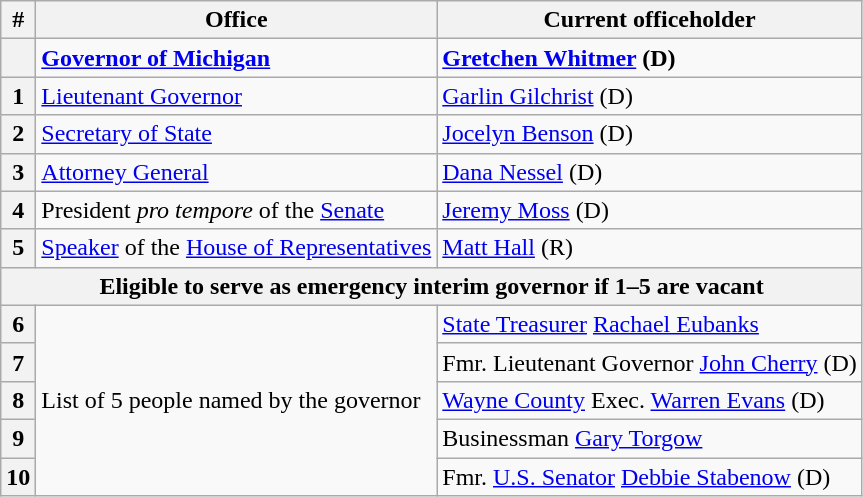<table class=wikitable>
<tr>
<th>#</th>
<th>Office</th>
<th>Current officeholder</th>
</tr>
<tr>
<th></th>
<td><strong><a href='#'>Governor of Michigan</a></strong></td>
<td><strong><a href='#'>Gretchen Whitmer</a> (D)</strong></td>
</tr>
<tr>
<th>1</th>
<td><a href='#'>Lieutenant Governor</a></td>
<td><a href='#'>Garlin Gilchrist</a> (D)</td>
</tr>
<tr>
<th>2</th>
<td><a href='#'>Secretary of State</a></td>
<td><a href='#'>Jocelyn Benson</a> (D)</td>
</tr>
<tr>
<th>3</th>
<td><a href='#'>Attorney General</a></td>
<td><a href='#'>Dana Nessel</a> (D)</td>
</tr>
<tr>
<th>4</th>
<td>President <em>pro tempore</em> of the <a href='#'>Senate</a></td>
<td><a href='#'>Jeremy Moss</a> (D)</td>
</tr>
<tr>
<th>5</th>
<td><a href='#'>Speaker</a> of the <a href='#'>House of Representatives</a></td>
<td><a href='#'>Matt Hall</a> (R)</td>
</tr>
<tr>
<th colspan=3>Eligible to serve as emergency interim governor if 1–5 are vacant</th>
</tr>
<tr>
<th>6</th>
<td rowspan=5>List of 5 people named by the governor</td>
<td><a href='#'>State Treasurer</a> <a href='#'>Rachael Eubanks</a></td>
</tr>
<tr>
<th>7</th>
<td>Fmr. Lieutenant Governor <a href='#'>John Cherry</a> (D)</td>
</tr>
<tr>
<th>8</th>
<td><a href='#'>Wayne County</a> Exec. <a href='#'>Warren Evans</a> (D)</td>
</tr>
<tr>
<th>9</th>
<td>Businessman <a href='#'>Gary Torgow</a></td>
</tr>
<tr>
<th>10</th>
<td>Fmr. <a href='#'>U.S. Senator</a> <a href='#'>Debbie Stabenow</a> (D)</td>
</tr>
</table>
